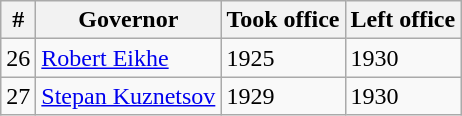<table class="wikitable sortable">
<tr>
<th>#</th>
<th>Governor</th>
<th>Took office</th>
<th>Left office</th>
</tr>
<tr>
<td>26</td>
<td><a href='#'>Robert Eikhe</a></td>
<td>1925</td>
<td>1930</td>
</tr>
<tr>
<td>27</td>
<td><a href='#'>Stepan Kuznetsov</a></td>
<td>1929</td>
<td>1930</td>
</tr>
</table>
